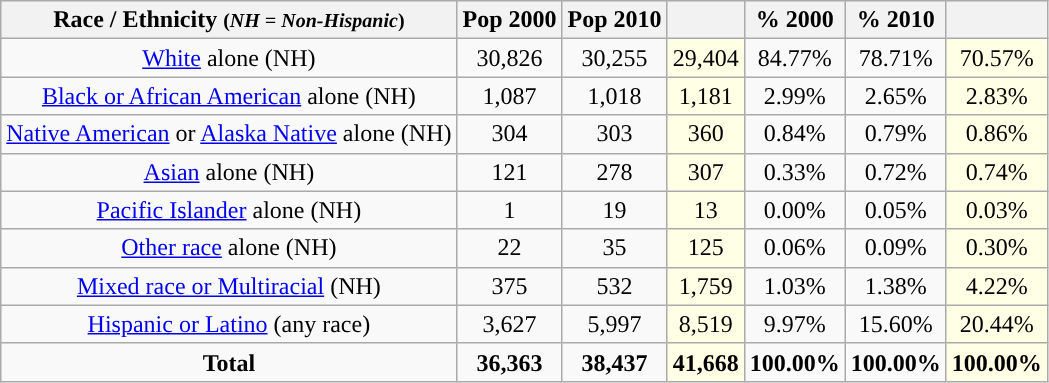<table class="wikitable" style="text-align:center;">
<tr>
<th>Race / Ethnicity <small>(<em>NH = Non-Hispanic</em>)</small></th>
<th>Pop 2000</th>
<th>Pop 2010</th>
<th></th>
<th>% 2000</th>
<th>% 2010</th>
<th></th>
</tr>
<tr>
<td><a href='#'>White</a> alone (NH)</td>
<td>30,826</td>
<td>30,255</td>
<td style='background: #ffffe6;'>29,404</td>
<td>84.77%</td>
<td>78.71%</td>
<td style='background: #ffffe6;'>70.57%</td>
</tr>
<tr>
<td><a href='#'>Black or African American</a> alone (NH)</td>
<td>1,087</td>
<td>1,018</td>
<td style='background: #ffffe6;'>1,181</td>
<td>2.99%</td>
<td>2.65%</td>
<td style='background: #ffffe6;'>2.83%</td>
</tr>
<tr>
<td><a href='#'>Native American</a> or <a href='#'>Alaska Native</a> alone (NH)</td>
<td>304</td>
<td>303</td>
<td style='background: #ffffe6;'>360</td>
<td>0.84%</td>
<td>0.79%</td>
<td style='background: #ffffe6;'>0.86%</td>
</tr>
<tr>
<td><a href='#'>Asian</a> alone (NH)</td>
<td>121</td>
<td>278</td>
<td style='background: #ffffe6;'>307</td>
<td>0.33%</td>
<td>0.72%</td>
<td style='background: #ffffe6;'>0.74%</td>
</tr>
<tr>
<td><a href='#'>Pacific Islander</a> alone (NH)</td>
<td>1</td>
<td>19</td>
<td style='background: #ffffe6;'>13</td>
<td>0.00%</td>
<td>0.05%</td>
<td style='background: #ffffe6;'>0.03%</td>
</tr>
<tr>
<td><a href='#'>Other race</a> alone (NH)</td>
<td>22</td>
<td>35</td>
<td style='background: #ffffe6;'>125</td>
<td>0.06%</td>
<td>0.09%</td>
<td style='background: #ffffe6;'>0.30%</td>
</tr>
<tr>
<td><a href='#'>Mixed race or Multiracial</a> (NH)</td>
<td>375</td>
<td>532</td>
<td style='background: #ffffe6;'>1,759</td>
<td>1.03%</td>
<td>1.38%</td>
<td style='background: #ffffe6;'>4.22%</td>
</tr>
<tr>
<td><a href='#'>Hispanic or Latino</a> (any race)</td>
<td>3,627</td>
<td>5,997</td>
<td style='background: #ffffe6;'>8,519</td>
<td>9.97%</td>
<td>15.60%</td>
<td style='background: #ffffe6;'>20.44%</td>
</tr>
<tr>
<td><strong>Total</strong></td>
<td><strong>36,363</strong></td>
<td><strong>38,437</strong></td>
<td style='background: #ffffe6;'><strong>41,668</strong></td>
<td><strong>100.00%</strong></td>
<td><strong>100.00%</strong></td>
<td style='background: #ffffe6;'><strong>100.00%</strong></td>
</tr>
</table>
